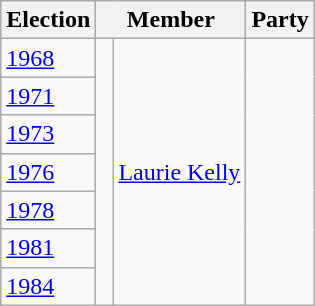<table class="wikitable">
<tr>
<th>Election</th>
<th colspan="2">Member</th>
<th>Party</th>
</tr>
<tr>
<td><a href='#'>1968</a></td>
<td rowspan="7" > </td>
<td rowspan="7"><a href='#'>Laurie Kelly</a></td>
<td rowspan="7"></td>
</tr>
<tr>
<td><a href='#'>1971</a></td>
</tr>
<tr>
<td><a href='#'>1973</a></td>
</tr>
<tr>
<td><a href='#'>1976</a></td>
</tr>
<tr>
<td><a href='#'>1978</a></td>
</tr>
<tr>
<td><a href='#'>1981</a></td>
</tr>
<tr>
<td><a href='#'>1984</a></td>
</tr>
</table>
